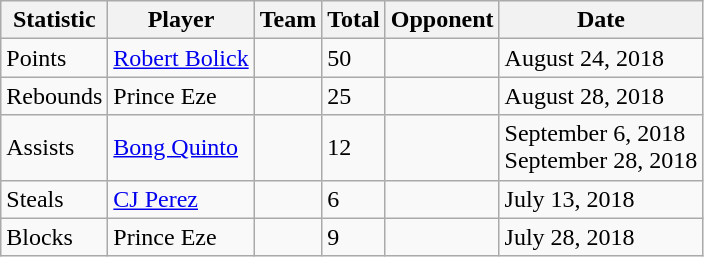<table class=wikitable>
<tr>
<th>Statistic</th>
<th>Player</th>
<th>Team</th>
<th>Total</th>
<th>Opponent</th>
<th>Date</th>
</tr>
<tr>
<td>Points</td>
<td> <a href='#'>Robert Bolick</a></td>
<td></td>
<td>50</td>
<td></td>
<td>August 24, 2018</td>
</tr>
<tr>
<td>Rebounds</td>
<td> Prince Eze</td>
<td></td>
<td>25</td>
<td></td>
<td>August 28, 2018</td>
</tr>
<tr>
<td>Assists</td>
<td> <a href='#'>Bong Quinto</a></td>
<td></td>
<td>12</td>
<td><br></td>
<td>September 6, 2018<br>September 28, 2018</td>
</tr>
<tr>
<td>Steals</td>
<td> <a href='#'>CJ Perez</a></td>
<td></td>
<td>6</td>
<td></td>
<td>July 13, 2018</td>
</tr>
<tr>
<td>Blocks</td>
<td> Prince Eze</td>
<td></td>
<td>9</td>
<td></td>
<td>July 28, 2018</td>
</tr>
</table>
